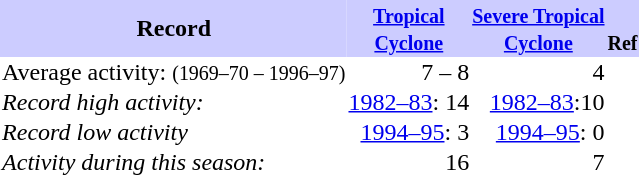<table class="toccolours" cellspacing="0" style="float:right; margin-left:1em;">
<tr style="background:#ccccff">
<th>Record</th>
<th><small><a href='#'>Tropical<br>Cyclone</a></small></th>
<th><small><a href='#'>Severe Tropical<br>Cyclone</a></small></th>
<th><small><br>Ref</small></th>
</tr>
<tr>
<td>Average activity: <small>(1969–70 – 1996–97)</small></td>
<td align=right>7 – 8</td>
<td align=right>4</td>
<td></td>
</tr>
<tr>
<td><em>Record high activity:</em></td>
<td align="right"><a href='#'>1982–83</a>: 14</td>
<td align="right"><a href='#'>1982–83</a>:10</td>
<td></td>
</tr>
<tr>
<td><em>Record low activity</em></td>
<td align=right><a href='#'>1994–95</a>: 3</td>
<td align=right><a href='#'>1994–95</a>: 0</td>
<td></td>
</tr>
<tr>
<td><em>Activity during this season:</em></td>
<td align=right>16</td>
<td align=right>7</td>
<td></td>
</tr>
</table>
